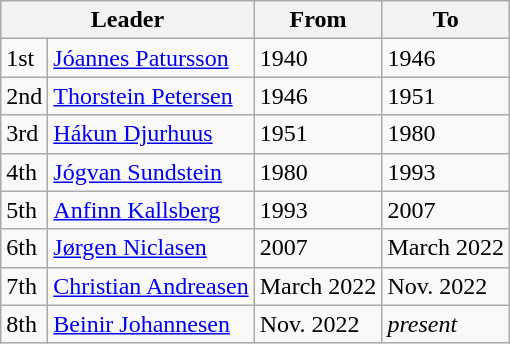<table class="wikitable">
<tr>
<th colspan=2>Leader</th>
<th>From</th>
<th>To</th>
</tr>
<tr>
<td>1st</td>
<td><a href='#'>Jóannes Patursson</a></td>
<td>1940</td>
<td>1946</td>
</tr>
<tr>
<td>2nd</td>
<td><a href='#'>Thorstein Petersen</a></td>
<td>1946</td>
<td>1951</td>
</tr>
<tr>
<td>3rd</td>
<td><a href='#'>Hákun Djurhuus</a></td>
<td>1951</td>
<td>1980</td>
</tr>
<tr>
<td>4th</td>
<td><a href='#'>Jógvan Sundstein</a></td>
<td>1980</td>
<td>1993</td>
</tr>
<tr>
<td>5th</td>
<td><a href='#'>Anfinn Kallsberg</a></td>
<td>1993</td>
<td>2007</td>
</tr>
<tr>
<td>6th</td>
<td><a href='#'>Jørgen Niclasen</a></td>
<td>2007</td>
<td>March 2022</td>
</tr>
<tr>
<td>7th</td>
<td><a href='#'>Christian Andreasen</a></td>
<td>March 2022</td>
<td>Nov. 2022</td>
</tr>
<tr>
<td>8th</td>
<td><a href='#'>Beinir Johannesen</a></td>
<td>Nov. 2022</td>
<td><em>present</em></td>
</tr>
</table>
